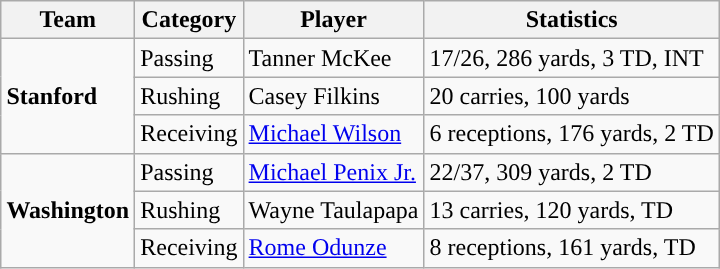<table class="wikitable" style="float: right;">
<tr>
<th>Team</th>
<th>Category</th>
<th>Player</th>
<th>Statistics</th>
</tr>
<tr>
<td rowspan=3><strong>Stanford</strong></td>
<td>Passing</td>
<td>Tanner McKee</td>
<td>17/26, 286 yards, 3 TD, INT</td>
</tr>
<tr>
<td>Rushing</td>
<td>Casey Filkins</td>
<td>20 carries, 100 yards</td>
</tr>
<tr>
<td>Receiving</td>
<td><a href='#'>Michael Wilson</a></td>
<td>6 receptions, 176 yards, 2 TD</td>
</tr>
<tr>
<td rowspan=3><strong>Washington</strong></td>
<td>Passing</td>
<td><a href='#'>Michael Penix Jr.</a></td>
<td>22/37, 309 yards, 2 TD</td>
</tr>
<tr>
<td>Rushing</td>
<td>Wayne Taulapapa</td>
<td>13 carries, 120 yards, TD</td>
</tr>
<tr>
<td>Receiving</td>
<td><a href='#'>Rome Odunze</a></td>
<td>8 receptions, 161 yards, TD</td>
</tr>
</table>
